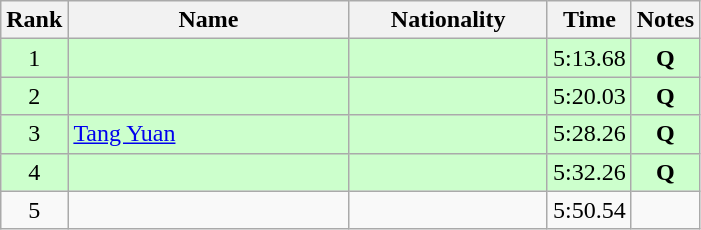<table class="wikitable sortable" style="text-align:center">
<tr>
<th>Rank</th>
<th style="width:180px">Name</th>
<th style="width:125px">Nationality</th>
<th>Time</th>
<th>Notes</th>
</tr>
<tr style="background:#cfc;">
<td>1</td>
<td style="text-align:left;"></td>
<td style="text-align:left;"></td>
<td>5:13.68</td>
<td><strong>Q</strong></td>
</tr>
<tr style="background:#cfc;">
<td>2</td>
<td style="text-align:left;"></td>
<td style="text-align:left;"></td>
<td>5:20.03</td>
<td><strong>Q</strong></td>
</tr>
<tr style="background:#cfc;">
<td>3</td>
<td style="text-align:left;"><a href='#'>Tang Yuan</a></td>
<td style="text-align:left;"></td>
<td>5:28.26</td>
<td><strong>Q</strong></td>
</tr>
<tr style="background:#cfc;">
<td>4</td>
<td style="text-align:left;"></td>
<td style="text-align:left;"></td>
<td>5:32.26</td>
<td><strong>Q</strong></td>
</tr>
<tr>
<td>5</td>
<td style="text-align:left;"></td>
<td style="text-align:left;"></td>
<td>5:50.54</td>
<td></td>
</tr>
</table>
